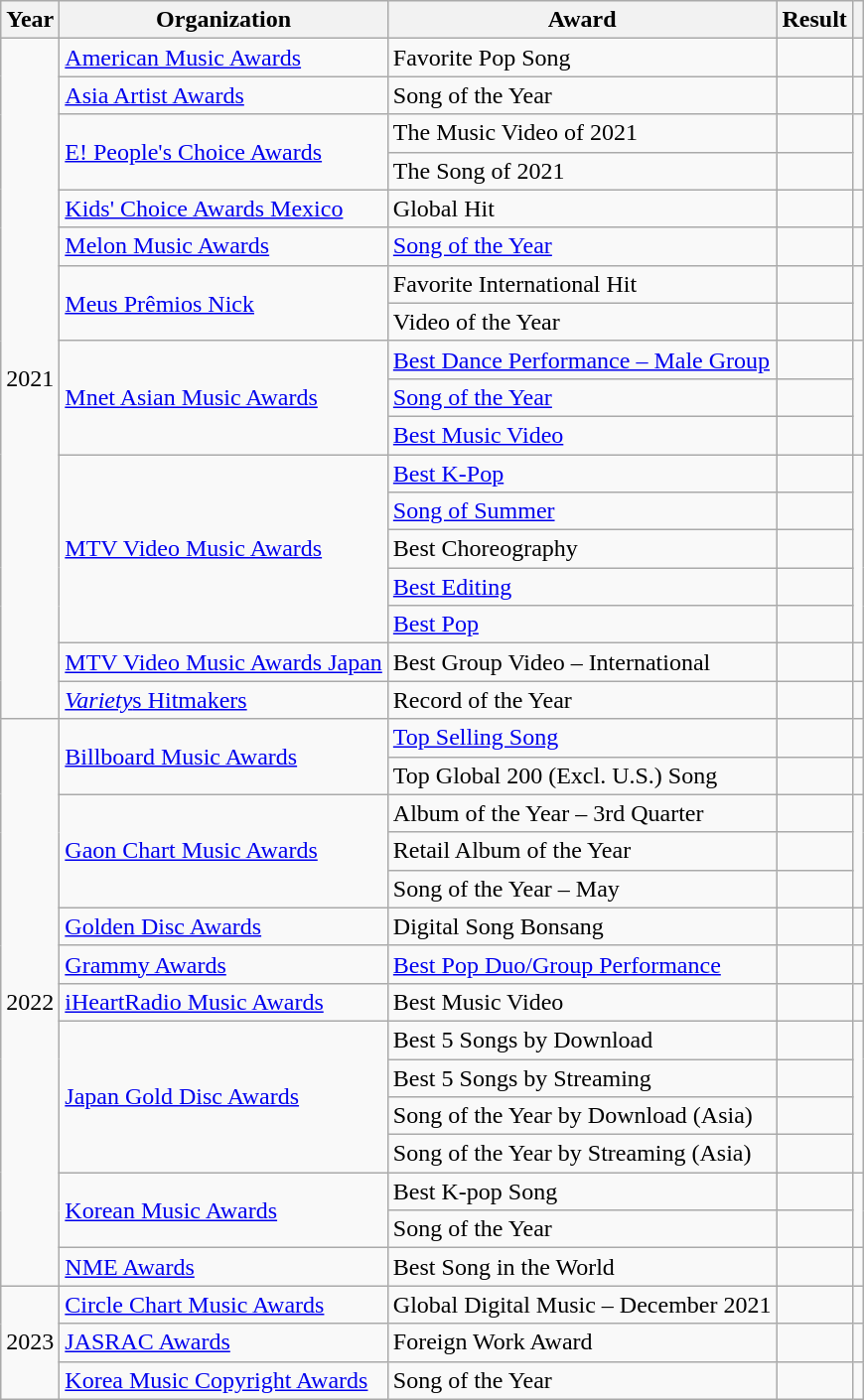<table class="wikitable">
<tr>
<th>Year</th>
<th>Organization</th>
<th>Award</th>
<th>Result</th>
<th class="unsortable"></th>
</tr>
<tr>
<td rowspan="18">2021</td>
<td><a href='#'>American Music Awards</a></td>
<td>Favorite Pop Song</td>
<td></td>
<td style="text-align:center;"></td>
</tr>
<tr>
<td><a href='#'>Asia Artist Awards</a></td>
<td>Song of the Year</td>
<td></td>
<td style="text-align:center"></td>
</tr>
<tr>
<td rowspan="2"><a href='#'>E! People's Choice Awards</a></td>
<td>The Music Video of 2021</td>
<td></td>
<td style="text-align:center;" rowspan="2"></td>
</tr>
<tr>
<td>The Song of 2021</td>
<td></td>
</tr>
<tr>
<td><a href='#'>Kids' Choice Awards Mexico</a></td>
<td>Global Hit</td>
<td></td>
<td style="text-align:center;"></td>
</tr>
<tr>
<td><a href='#'>Melon Music Awards</a></td>
<td><a href='#'>Song of the Year</a></td>
<td></td>
<td style="text-align:center;"></td>
</tr>
<tr>
<td rowspan="2"><a href='#'>Meus Prêmios Nick</a></td>
<td>Favorite International Hit</td>
<td></td>
<td style="text-align:center;" rowspan="2"></td>
</tr>
<tr>
<td>Video of the Year</td>
<td></td>
</tr>
<tr>
<td rowspan="3"><a href='#'>Mnet Asian Music Awards</a></td>
<td><a href='#'>Best Dance Performance – Male Group</a></td>
<td></td>
<td style="text-align:center;" rowspan="3"></td>
</tr>
<tr>
<td><a href='#'>Song of the Year</a></td>
<td></td>
</tr>
<tr>
<td><a href='#'>Best Music Video</a></td>
<td></td>
</tr>
<tr>
<td rowspan="5"><a href='#'>MTV Video Music Awards</a></td>
<td><a href='#'>Best K-Pop</a></td>
<td></td>
<td style="text-align:center;" rowspan="5"></td>
</tr>
<tr>
<td><a href='#'>Song of Summer</a></td>
<td></td>
</tr>
<tr>
<td>Best Choreography</td>
<td></td>
</tr>
<tr>
<td><a href='#'>Best Editing</a></td>
<td></td>
</tr>
<tr>
<td><a href='#'>Best Pop</a></td>
<td></td>
</tr>
<tr>
<td><a href='#'>MTV Video Music Awards Japan</a></td>
<td>Best Group Video – International</td>
<td></td>
<td style="text-align:center;"></td>
</tr>
<tr>
<td><a href='#'><em>Variety</em>s Hitmakers</a></td>
<td>Record of the Year</td>
<td></td>
<td style="text-align:center;"></td>
</tr>
<tr>
<td rowspan="15">2022</td>
<td rowspan="2"><a href='#'>Billboard Music Awards</a></td>
<td><a href='#'>Top Selling Song</a></td>
<td></td>
<td style="text-align:center;"></td>
</tr>
<tr>
<td>Top Global 200 (Excl. U.S.) Song</td>
<td></td>
<td style="text-align:center;"></td>
</tr>
<tr>
<td rowspan= "3"><a href='#'>Gaon Chart Music Awards</a></td>
<td>Album of the Year – 3rd Quarter</td>
<td></td>
<td style="text-align:center;" rowspan="3"></td>
</tr>
<tr>
<td>Retail Album of the Year</td>
<td></td>
</tr>
<tr>
<td>Song of the Year – May</td>
<td></td>
</tr>
<tr>
<td><a href='#'>Golden Disc Awards</a></td>
<td>Digital Song Bonsang</td>
<td></td>
<td style="text-align:center;"></td>
</tr>
<tr>
<td><a href='#'>Grammy Awards</a></td>
<td><a href='#'>Best Pop Duo/Group Performance</a></td>
<td></td>
<td style="text-align:center;"></td>
</tr>
<tr>
<td><a href='#'>iHeartRadio Music Awards</a></td>
<td>Best Music Video</td>
<td></td>
<td style="text-align:center;"></td>
</tr>
<tr>
<td rowspan="4"><a href='#'>Japan Gold Disc Awards</a></td>
<td>Best 5 Songs by Download</td>
<td></td>
<td style="text-align:center;" rowspan="4"></td>
</tr>
<tr>
<td>Best 5 Songs by Streaming</td>
<td></td>
</tr>
<tr>
<td>Song of the Year by Download (Asia)</td>
<td></td>
</tr>
<tr>
<td>Song of the Year by Streaming (Asia)</td>
<td></td>
</tr>
<tr>
<td rowspan="2"><a href='#'>Korean Music Awards</a></td>
<td>Best K-pop Song</td>
<td></td>
<td style="text-align:center;" rowspan="2"></td>
</tr>
<tr>
<td>Song of the Year</td>
<td></td>
</tr>
<tr>
<td><a href='#'>NME Awards</a></td>
<td>Best Song in the World</td>
<td></td>
<td style="text-align:center;"></td>
</tr>
<tr>
<td rowspan="3">2023</td>
<td><a href='#'>Circle Chart Music Awards</a></td>
<td>Global Digital Music – December 2021</td>
<td></td>
<td style="text-align:center;"></td>
</tr>
<tr>
<td><a href='#'>JASRAC Awards</a></td>
<td>Foreign Work Award</td>
<td></td>
<td style="text-align:center;"></td>
</tr>
<tr>
<td><a href='#'>Korea Music Copyright Awards</a></td>
<td>Song of the Year</td>
<td></td>
<td style="text-align:center;"></td>
</tr>
</table>
